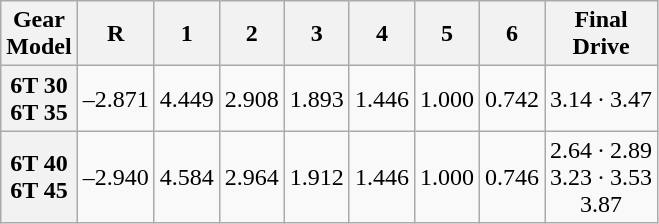<table class=wikitable style="text-align:center">
<tr>
<th>Gear<br>Model</th>
<th>R</th>
<th>1</th>
<th>2</th>
<th>3</th>
<th>4</th>
<th>5</th>
<th>6</th>
<th>Final<br>Drive</th>
</tr>
<tr>
<th>6T 30<br>6T 35</th>
<td>–2.871</td>
<td>4.449</td>
<td>2.908</td>
<td>1.893</td>
<td>1.446</td>
<td>1.000</td>
<td>0.742</td>
<td>3.14 · 3.47</td>
</tr>
<tr>
<th>6T 40<br>6T 45</th>
<td>–2.940</td>
<td>4.584</td>
<td>2.964</td>
<td>1.912</td>
<td>1.446</td>
<td>1.000</td>
<td>0.746</td>
<td>2.64 · 2.89<br>3.23 · 3.53<br>3.87</td>
</tr>
</table>
